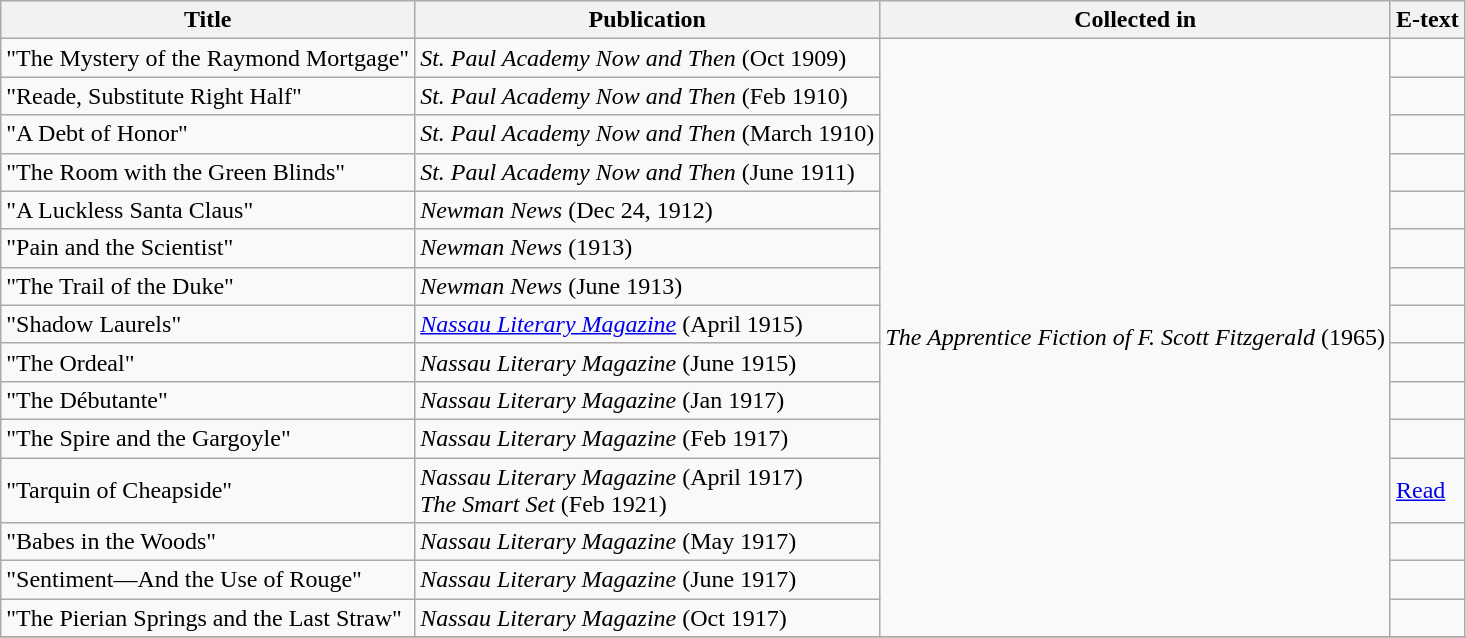<table class="wikitable">
<tr>
<th>Title</th>
<th>Publication</th>
<th>Collected in</th>
<th>E-text</th>
</tr>
<tr>
<td>"The Mystery of the Raymond Mortgage"</td>
<td><em>St. Paul Academy Now and Then</em> (Oct 1909)</td>
<td rowspan=15><em>The Apprentice Fiction of F. Scott Fitzgerald</em> (1965)</td>
<td></td>
</tr>
<tr>
<td>"Reade, Substitute Right Half"</td>
<td><em>St. Paul Academy Now and Then</em> (Feb 1910)</td>
<td></td>
</tr>
<tr>
<td>"A Debt of Honor"</td>
<td><em>St. Paul Academy Now and Then</em> (March 1910)</td>
<td></td>
</tr>
<tr>
<td>"The Room with the Green Blinds"</td>
<td><em>St. Paul Academy Now and Then</em> (June 1911)</td>
<td></td>
</tr>
<tr>
<td>"A Luckless Santa Claus"</td>
<td><em>Newman News</em> (Dec 24, 1912)</td>
<td></td>
</tr>
<tr>
<td>"Pain and the Scientist"</td>
<td><em>Newman News</em>  (1913)</td>
<td></td>
</tr>
<tr>
<td>"The Trail of the Duke"</td>
<td><em>Newman News</em> (June 1913)</td>
<td></td>
</tr>
<tr>
<td>"Shadow Laurels"</td>
<td><em><a href='#'>Nassau Literary Magazine</a></em> (April 1915)</td>
<td></td>
</tr>
<tr>
<td>"The Ordeal"</td>
<td><em>Nassau Literary Magazine</em> (June 1915)</td>
<td></td>
</tr>
<tr>
<td>"The Débutante"</td>
<td><em>Nassau Literary Magazine</em> (Jan 1917)</td>
<td></td>
</tr>
<tr>
<td>"The Spire and the Gargoyle"</td>
<td><em>Nassau Literary Magazine</em> (Feb 1917)</td>
<td></td>
</tr>
<tr>
<td>"Tarquin of Cheapside"</td>
<td><em>Nassau Literary Magazine</em> (April 1917)<br><em>The Smart Set</em> (Feb 1921)</td>
<td><a href='#'>Read</a></td>
</tr>
<tr>
<td>"Babes in the Woods"</td>
<td><em>Nassau Literary Magazine</em> (May 1917)</td>
<td></td>
</tr>
<tr>
<td>"Sentiment—And the Use of Rouge"</td>
<td><em>Nassau Literary Magazine</em> (June 1917)</td>
<td></td>
</tr>
<tr>
<td>"The Pierian Springs and the Last Straw"</td>
<td><em>Nassau Literary Magazine</em> (Oct 1917)</td>
<td></td>
</tr>
<tr>
</tr>
</table>
